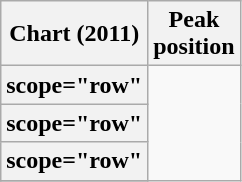<table class="wikitable sortable plainrowheaders">
<tr>
<th scope="col">Chart (2011)</th>
<th scope="col">Peak<br>position</th>
</tr>
<tr>
<th>scope="row" </th>
</tr>
<tr>
<th>scope="row" </th>
</tr>
<tr>
<th>scope="row" </th>
</tr>
<tr>
</tr>
</table>
